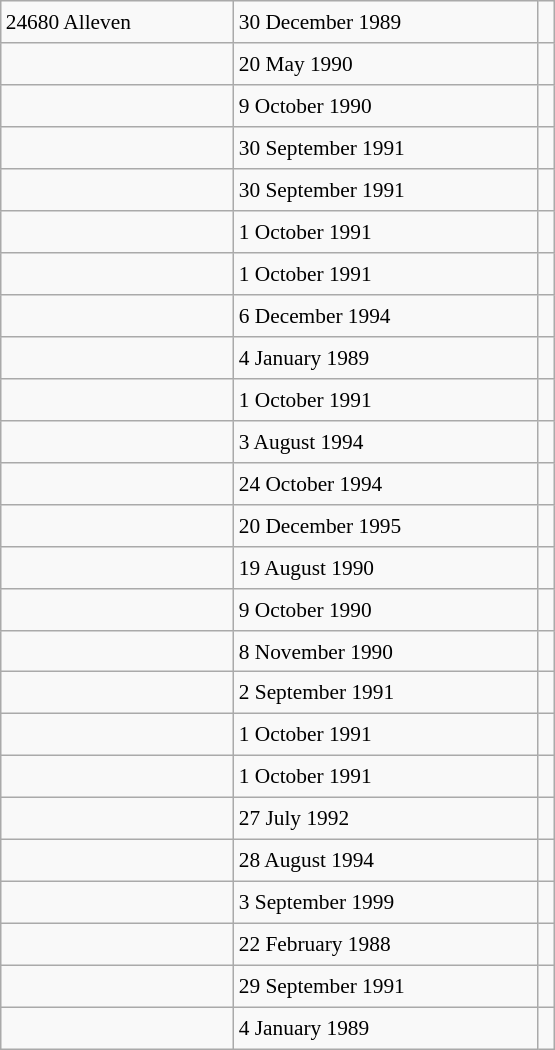<table class="wikitable" style="font-size: 89%; float: left; width: 26em; margin-right: 1em; height: 700px">
<tr>
<td>24680 Alleven</td>
<td>30 December 1989</td>
<td></td>
</tr>
<tr>
<td></td>
<td>20 May 1990</td>
<td></td>
</tr>
<tr>
<td></td>
<td>9 October 1990</td>
<td></td>
</tr>
<tr>
<td></td>
<td>30 September 1991</td>
<td></td>
</tr>
<tr>
<td></td>
<td>30 September 1991</td>
<td></td>
</tr>
<tr>
<td></td>
<td>1 October 1991</td>
<td></td>
</tr>
<tr>
<td></td>
<td>1 October 1991</td>
<td></td>
</tr>
<tr>
<td></td>
<td>6 December 1994</td>
<td></td>
</tr>
<tr>
<td></td>
<td>4 January 1989</td>
<td></td>
</tr>
<tr>
<td></td>
<td>1 October 1991</td>
<td></td>
</tr>
<tr>
<td></td>
<td>3 August 1994</td>
<td></td>
</tr>
<tr>
<td></td>
<td>24 October 1994</td>
<td></td>
</tr>
<tr>
<td></td>
<td>20 December 1995</td>
<td></td>
</tr>
<tr>
<td></td>
<td>19 August 1990</td>
<td></td>
</tr>
<tr>
<td></td>
<td>9 October 1990</td>
<td></td>
</tr>
<tr>
<td></td>
<td>8 November 1990</td>
<td></td>
</tr>
<tr>
<td></td>
<td>2 September 1991</td>
<td></td>
</tr>
<tr>
<td></td>
<td>1 October 1991</td>
<td></td>
</tr>
<tr>
<td></td>
<td>1 October 1991</td>
<td></td>
</tr>
<tr>
<td></td>
<td>27 July 1992</td>
<td></td>
</tr>
<tr>
<td></td>
<td>28 August 1994</td>
<td></td>
</tr>
<tr>
<td></td>
<td>3 September 1999</td>
<td></td>
</tr>
<tr>
<td></td>
<td>22 February 1988</td>
<td></td>
</tr>
<tr>
<td></td>
<td>29 September 1991</td>
<td></td>
</tr>
<tr>
<td></td>
<td>4 January 1989</td>
<td></td>
</tr>
</table>
